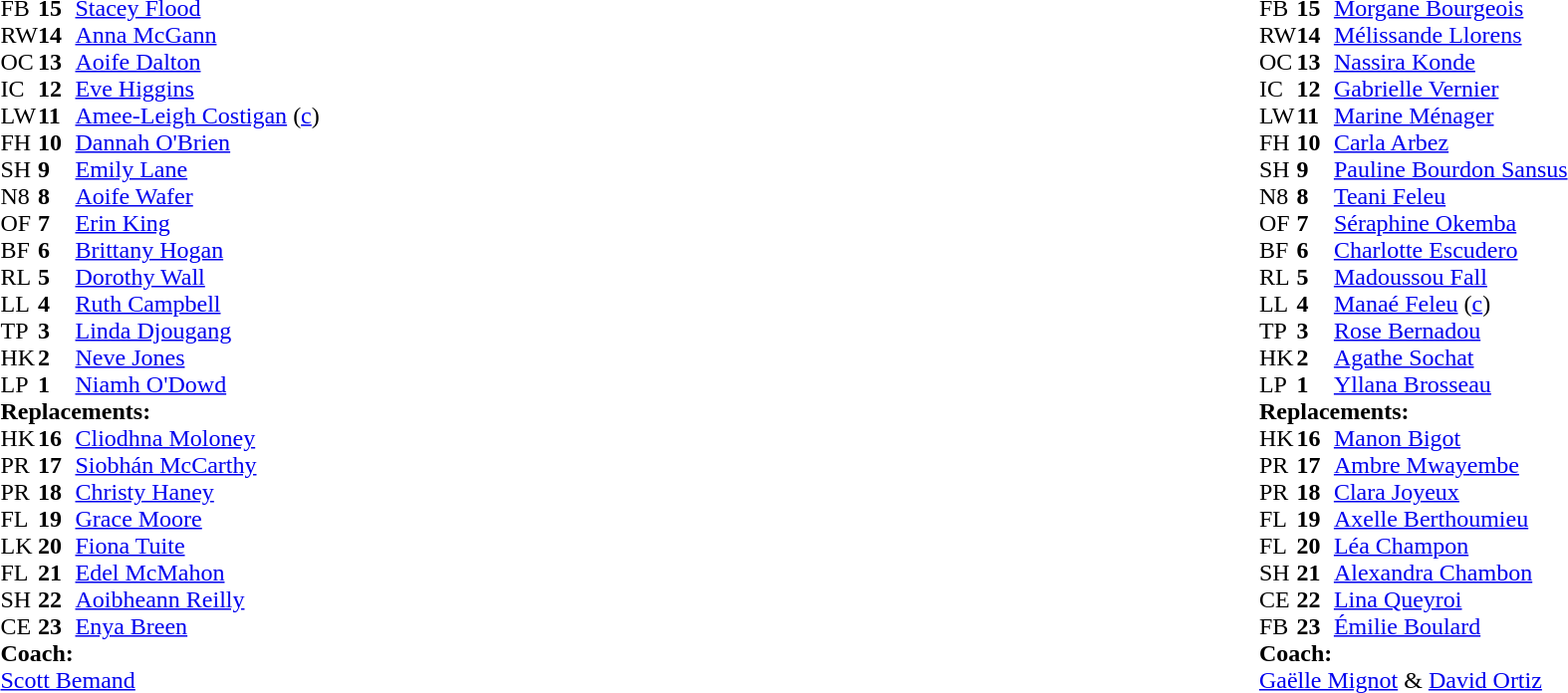<table style="width:100%">
<tr>
<td style="vertical-align:top; width:50%"><br><table cellspacing="0" cellpadding="0">
<tr>
<th width="25"></th>
<th width="25"></th>
</tr>
<tr>
<td>FB</td>
<td><strong>15</strong></td>
<td><a href='#'>Stacey Flood</a></td>
</tr>
<tr>
<td>RW</td>
<td><strong>14</strong></td>
<td><a href='#'>Anna McGann</a></td>
</tr>
<tr>
<td>OC</td>
<td><strong>13</strong></td>
<td><a href='#'>Aoife Dalton</a></td>
</tr>
<tr>
<td>IC</td>
<td><strong>12</strong></td>
<td><a href='#'>Eve Higgins</a></td>
<td></td>
<td></td>
<td></td>
<td></td>
</tr>
<tr>
<td>LW</td>
<td><strong>11</strong></td>
<td><a href='#'>Amee-Leigh Costigan</a> (<a href='#'>c</a>)</td>
</tr>
<tr>
<td>FH</td>
<td><strong>10</strong></td>
<td><a href='#'>Dannah O'Brien</a></td>
</tr>
<tr>
<td>SH</td>
<td><strong>9</strong></td>
<td><a href='#'>Emily Lane</a></td>
<td></td>
<td></td>
</tr>
<tr>
<td>N8</td>
<td><strong>8</strong></td>
<td><a href='#'>Aoife Wafer</a></td>
</tr>
<tr>
<td>OF</td>
<td><strong>7</strong></td>
<td><a href='#'>Erin King</a></td>
</tr>
<tr>
<td>BF</td>
<td><strong>6</strong></td>
<td><a href='#'>Brittany Hogan</a></td>
<td></td>
<td></td>
</tr>
<tr>
<td>RL</td>
<td><strong>5</strong></td>
<td><a href='#'>Dorothy Wall</a></td>
<td></td>
<td></td>
</tr>
<tr>
<td>LL</td>
<td><strong>4</strong></td>
<td><a href='#'>Ruth Campbell</a></td>
<td></td>
<td></td>
</tr>
<tr>
<td>TP</td>
<td><strong>3</strong></td>
<td><a href='#'>Linda Djougang</a></td>
<td></td>
<td></td>
</tr>
<tr>
<td>HK</td>
<td><strong>2</strong></td>
<td><a href='#'>Neve Jones</a></td>
<td></td>
<td></td>
</tr>
<tr>
<td>LP</td>
<td><strong>1</strong></td>
<td><a href='#'>Niamh O'Dowd</a></td>
<td></td>
<td></td>
</tr>
<tr>
<td colspan="3"><strong>Replacements:</strong></td>
</tr>
<tr>
<td>HK</td>
<td><strong>16</strong></td>
<td><a href='#'>Cliodhna Moloney</a></td>
<td></td>
<td></td>
</tr>
<tr>
<td>PR</td>
<td><strong>17</strong></td>
<td><a href='#'>Siobhán McCarthy</a></td>
<td></td>
<td></td>
</tr>
<tr>
<td>PR</td>
<td><strong>18</strong></td>
<td><a href='#'>Christy Haney</a></td>
<td></td>
<td></td>
</tr>
<tr>
<td>FL</td>
<td><strong>19</strong></td>
<td><a href='#'>Grace Moore</a></td>
<td></td>
<td></td>
</tr>
<tr>
<td>LK</td>
<td><strong>20</strong></td>
<td><a href='#'>Fiona Tuite</a></td>
<td></td>
<td></td>
</tr>
<tr>
<td>FL</td>
<td><strong>21</strong></td>
<td><a href='#'>Edel McMahon</a></td>
<td></td>
<td></td>
</tr>
<tr>
<td>SH</td>
<td><strong>22</strong></td>
<td><a href='#'>Aoibheann Reilly</a></td>
<td></td>
<td></td>
</tr>
<tr>
<td>CE</td>
<td><strong>23</strong></td>
<td><a href='#'>Enya Breen</a></td>
<td></td>
<td></td>
<td></td>
<td></td>
</tr>
<tr>
<td colspan="3"><strong>Coach:</strong></td>
</tr>
<tr>
<td colspan="3"> <a href='#'>Scott Bemand</a></td>
</tr>
</table>
</td>
<td style="vertical-align:top"></td>
<td style="vertical-align:top; width:50%"><br><table cellspacing="0" cellpadding="0" style="margin:auto">
<tr>
<th width="25"></th>
<th width="25"></th>
</tr>
<tr>
<td>FB</td>
<td><strong>15</strong></td>
<td><a href='#'>Morgane Bourgeois</a></td>
</tr>
<tr>
<td>RW</td>
<td><strong>14</strong></td>
<td><a href='#'>Mélissande Llorens</a></td>
</tr>
<tr>
<td>OC</td>
<td><strong>13</strong></td>
<td><a href='#'>Nassira Konde</a></td>
<td></td>
<td></td>
</tr>
<tr>
<td>IC</td>
<td><strong>12</strong></td>
<td><a href='#'>Gabrielle Vernier</a></td>
<td></td>
<td></td>
</tr>
<tr>
<td>LW</td>
<td><strong>11</strong></td>
<td><a href='#'>Marine Ménager</a></td>
</tr>
<tr>
<td>FH</td>
<td><strong>10</strong></td>
<td><a href='#'>Carla Arbez</a></td>
<td></td>
<td></td>
</tr>
<tr>
<td>SH</td>
<td><strong>9</strong></td>
<td><a href='#'>Pauline Bourdon Sansus</a></td>
<td></td>
<td></td>
<td></td>
<td></td>
<td></td>
</tr>
<tr>
<td>N8</td>
<td><strong>8</strong></td>
<td><a href='#'>Teani Feleu</a></td>
</tr>
<tr>
<td>OF</td>
<td><strong>7</strong></td>
<td><a href='#'>Séraphine Okemba</a></td>
<td></td>
<td></td>
</tr>
<tr>
<td>BF</td>
<td><strong>6</strong></td>
<td><a href='#'>Charlotte Escudero</a></td>
</tr>
<tr>
<td>RL</td>
<td><strong>5</strong></td>
<td><a href='#'>Madoussou Fall</a></td>
</tr>
<tr>
<td>LL</td>
<td><strong>4</strong></td>
<td><a href='#'>Manaé Feleu</a> (<a href='#'>c</a>)</td>
</tr>
<tr>
<td>TP</td>
<td><strong>3</strong></td>
<td><a href='#'>Rose Bernadou</a></td>
<td></td>
<td></td>
</tr>
<tr>
<td>HK</td>
<td><strong>2</strong></td>
<td><a href='#'>Agathe Sochat</a></td>
<td></td>
<td></td>
</tr>
<tr>
<td>LP</td>
<td><strong>1</strong></td>
<td><a href='#'>Yllana Brosseau</a></td>
<td></td>
<td></td>
</tr>
<tr>
<td colspan="3"><strong>Replacements:</strong></td>
</tr>
<tr>
<td>HK</td>
<td><strong>16</strong></td>
<td><a href='#'>Manon Bigot</a></td>
<td></td>
<td></td>
</tr>
<tr>
<td>PR</td>
<td><strong>17</strong></td>
<td><a href='#'>Ambre Mwayembe</a></td>
<td></td>
<td></td>
</tr>
<tr>
<td>PR</td>
<td><strong>18</strong></td>
<td><a href='#'>Clara Joyeux</a></td>
<td></td>
<td></td>
</tr>
<tr>
<td>FL</td>
<td><strong>19</strong></td>
<td><a href='#'>Axelle Berthoumieu</a></td>
<td></td>
<td></td>
</tr>
<tr>
<td>FL</td>
<td><strong>20</strong></td>
<td><a href='#'>Léa Champon</a></td>
<td></td>
<td></td>
</tr>
<tr>
<td>SH</td>
<td><strong>21</strong></td>
<td><a href='#'>Alexandra Chambon</a></td>
<td></td>
<td></td>
<td></td>
<td></td>
<td></td>
</tr>
<tr>
<td>CE</td>
<td><strong>22</strong></td>
<td><a href='#'>Lina Queyroi</a></td>
<td></td>
<td></td>
</tr>
<tr>
<td>FB</td>
<td><strong>23</strong></td>
<td><a href='#'>Émilie Boulard</a></td>
<td></td>
<td></td>
</tr>
<tr>
<td colspan="3"><strong>Coach:</strong></td>
</tr>
<tr>
<td colspan="3"> <a href='#'>Gaëlle Mignot</a> &  <a href='#'>David Ortiz</a></td>
</tr>
</table>
</td>
</tr>
</table>
